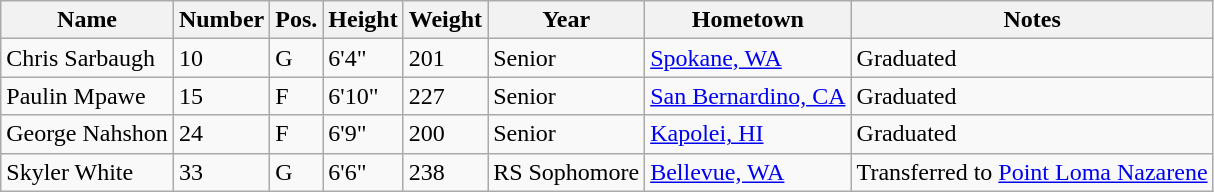<table class="wikitable sortable" border="1">
<tr>
<th>Name</th>
<th>Number</th>
<th>Pos.</th>
<th>Height</th>
<th>Weight</th>
<th>Year</th>
<th>Hometown</th>
<th class="unsortable">Notes</th>
</tr>
<tr>
<td>Chris Sarbaugh</td>
<td>10</td>
<td>G</td>
<td>6'4"</td>
<td>201</td>
<td>Senior</td>
<td><a href='#'>Spokane, WA</a></td>
<td>Graduated</td>
</tr>
<tr>
<td>Paulin Mpawe</td>
<td>15</td>
<td>F</td>
<td>6'10"</td>
<td>227</td>
<td>Senior</td>
<td><a href='#'>San Bernardino, CA</a></td>
<td>Graduated</td>
</tr>
<tr>
<td>George Nahshon</td>
<td>24</td>
<td>F</td>
<td>6'9"</td>
<td>200</td>
<td>Senior</td>
<td><a href='#'>Kapolei, HI</a></td>
<td>Graduated</td>
</tr>
<tr>
<td>Skyler White</td>
<td>33</td>
<td>G</td>
<td>6'6"</td>
<td>238</td>
<td>RS Sophomore</td>
<td><a href='#'>Bellevue, WA</a></td>
<td>Transferred to <a href='#'>Point Loma Nazarene</a></td>
</tr>
</table>
